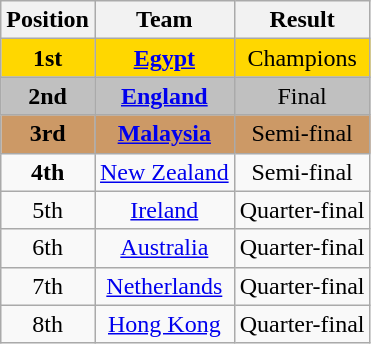<table class="wikitable" style="text-align: center;">
<tr>
<th>Position</th>
<th>Team</th>
<th>Result</th>
</tr>
<tr style="background:gold;">
<td><strong>1st</strong></td>
<td> <strong><a href='#'>Egypt</a></strong></td>
<td>Champions</td>
</tr>
<tr style="background:silver;">
<td><strong>2nd</strong></td>
<td> <strong><a href='#'>England</a></strong></td>
<td>Final</td>
</tr>
<tr style="background:#c96;">
<td><strong>3rd</strong></td>
<td> <strong><a href='#'>Malaysia</a></strong></td>
<td>Semi-final</td>
</tr>
<tr>
<td><strong>4th</strong></td>
<td> <a href='#'>New Zealand</a></td>
<td>Semi-final</td>
</tr>
<tr>
<td>5th</td>
<td> <a href='#'>Ireland</a></td>
<td>Quarter-final</td>
</tr>
<tr>
<td>6th</td>
<td> <a href='#'>Australia</a></td>
<td>Quarter-final</td>
</tr>
<tr>
<td>7th</td>
<td> <a href='#'>Netherlands</a></td>
<td>Quarter-final</td>
</tr>
<tr>
<td>8th</td>
<td> <a href='#'>Hong Kong</a></td>
<td>Quarter-final</td>
</tr>
</table>
